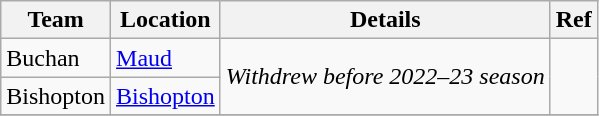<table class="wikitable sortable">
<tr>
<th>Team</th>
<th>Location</th>
<th>Details</th>
<th>Ref</th>
</tr>
<tr>
<td>Buchan</td>
<td><a href='#'>Maud</a></td>
<td rowspan=2><em>Withdrew before 2022–23 season</em></td>
<td rowspan=2></td>
</tr>
<tr>
<td>Bishopton</td>
<td><a href='#'>Bishopton</a></td>
</tr>
<tr>
</tr>
</table>
